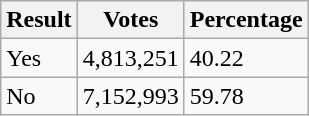<table class="wikitable">
<tr>
<th>Result</th>
<th>Votes</th>
<th>Percentage</th>
</tr>
<tr>
<td>Yes</td>
<td>4,813,251</td>
<td>40.22</td>
</tr>
<tr>
<td>No</td>
<td>7,152,993</td>
<td>59.78</td>
</tr>
</table>
